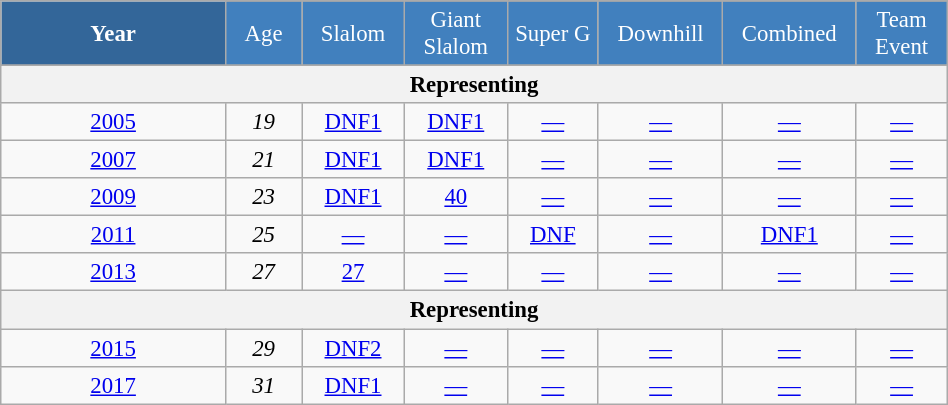<table class="wikitable" style="font-size:95%; text-align:center; border:grey solid 1px; border-collapse:collapse;" width="50%">
<tr style="background-color:#369; color:white;">
<td rowspan="2" colspan="1" width="15%"><strong>Year</strong></td>
</tr>
<tr style="background-color:#4180be; color:white;">
<td width="5%">Age</td>
<td width="5%">Slalom</td>
<td width="5%">Giant<br>Slalom</td>
<td width="5%">Super G</td>
<td width="5%">Downhill</td>
<td width="5%">Combined</td>
<td width="5%">Team Event</td>
</tr>
<tr style="background-color:#8CB2D8; color:white;">
</tr>
<tr>
<th colspan=8>Representing </th>
</tr>
<tr>
<td><a href='#'>2005</a></td>
<td><em>19</em></td>
<td><a href='#'>DNF1</a></td>
<td><a href='#'>DNF1</a></td>
<td><a href='#'>—</a></td>
<td><a href='#'>—</a></td>
<td><a href='#'>—</a></td>
<td><a href='#'>—</a></td>
</tr>
<tr>
<td><a href='#'>2007</a></td>
<td><em>21</em></td>
<td><a href='#'>DNF1</a></td>
<td><a href='#'>DNF1</a></td>
<td><a href='#'>—</a></td>
<td><a href='#'>—</a></td>
<td><a href='#'>—</a></td>
<td><a href='#'>—</a></td>
</tr>
<tr>
<td><a href='#'>2009</a></td>
<td><em>23</em></td>
<td><a href='#'>DNF1</a></td>
<td><a href='#'>40</a></td>
<td><a href='#'>—</a></td>
<td><a href='#'>—</a></td>
<td><a href='#'>—</a></td>
<td><a href='#'>—</a></td>
</tr>
<tr>
<td><a href='#'>2011</a></td>
<td><em>25</em></td>
<td><a href='#'>—</a></td>
<td><a href='#'>—</a></td>
<td><a href='#'>DNF</a></td>
<td><a href='#'>—</a></td>
<td><a href='#'>DNF1</a></td>
<td><a href='#'>—</a></td>
</tr>
<tr>
<td><a href='#'>2013</a></td>
<td><em>27</em></td>
<td><a href='#'>27</a></td>
<td><a href='#'>—</a></td>
<td><a href='#'>—</a></td>
<td><a href='#'>—</a></td>
<td><a href='#'>—</a></td>
<td><a href='#'>—</a></td>
</tr>
<tr>
<th colspan=8>Representing </th>
</tr>
<tr>
<td><a href='#'>2015</a></td>
<td><em>29</em></td>
<td><a href='#'>DNF2</a></td>
<td><a href='#'>—</a></td>
<td><a href='#'>—</a></td>
<td><a href='#'>—</a></td>
<td><a href='#'>—</a></td>
<td><a href='#'>—</a></td>
</tr>
<tr>
<td><a href='#'>2017</a></td>
<td><em>31</em></td>
<td><a href='#'>DNF1</a></td>
<td><a href='#'>—</a></td>
<td><a href='#'>—</a></td>
<td><a href='#'>—</a></td>
<td><a href='#'>—</a></td>
<td><a href='#'>—</a></td>
</tr>
</table>
